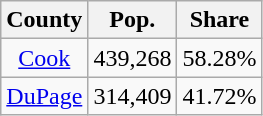<table class="wikitable sortable" style="text-align:center;">
<tr>
<th>County</th>
<th>Pop.</th>
<th>Share</th>
</tr>
<tr>
<td><a href='#'>Cook</a></td>
<td>439,268</td>
<td>58.28%</td>
</tr>
<tr>
<td><a href='#'>DuPage</a></td>
<td>314,409</td>
<td>41.72%</td>
</tr>
</table>
